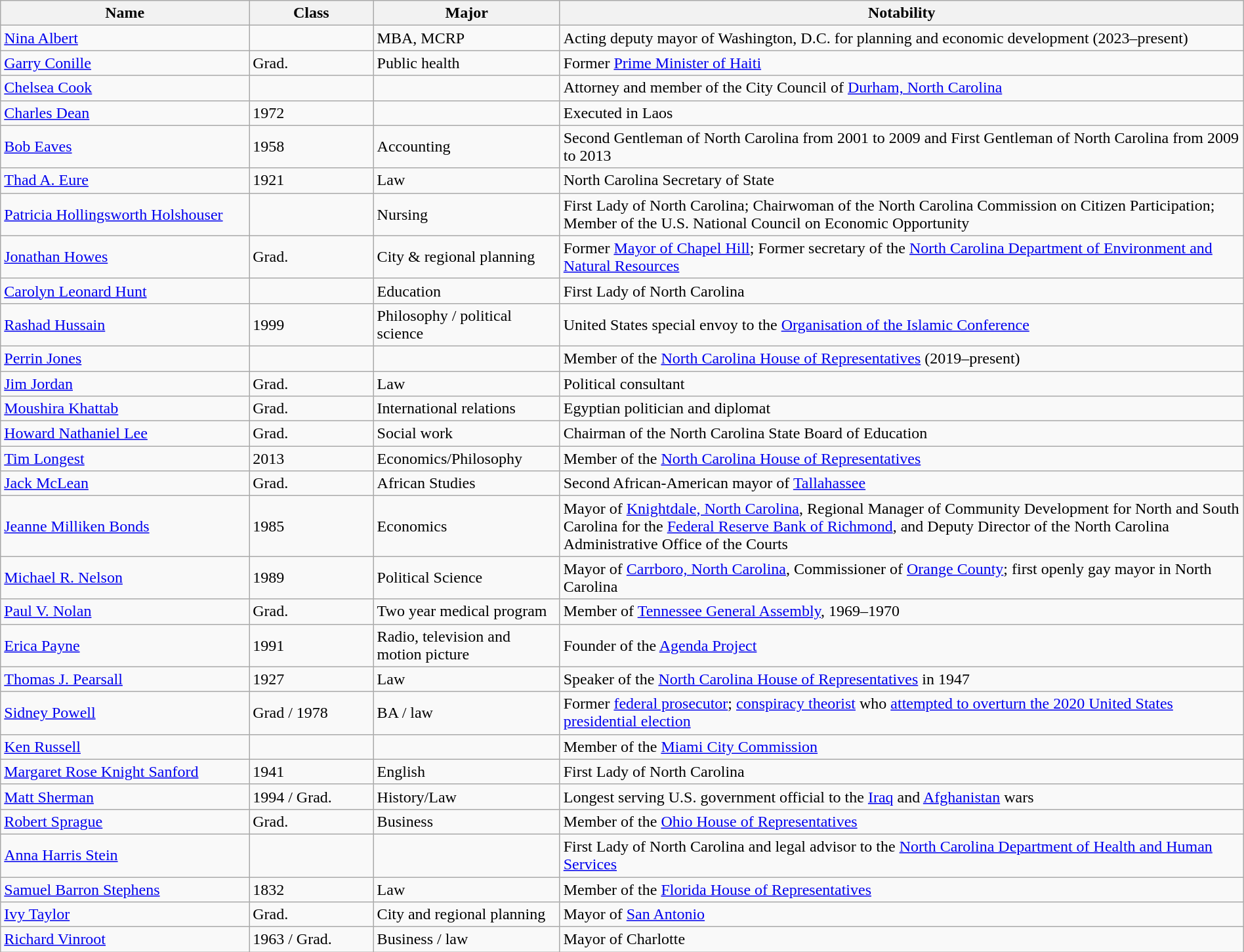<table class="wikitable" width="100%">
<tr>
<th width="20%">Name</th>
<th width="10%">Class</th>
<th width="15%">Major</th>
<th width="55%">Notability</th>
</tr>
<tr>
<td><a href='#'>Nina Albert</a></td>
<td></td>
<td>MBA, MCRP</td>
<td>Acting deputy mayor of Washington, D.C. for planning and economic development (2023–present)</td>
</tr>
<tr>
<td><a href='#'>Garry Conille</a></td>
<td>Grad.</td>
<td>Public health</td>
<td>Former <a href='#'>Prime Minister of Haiti</a></td>
</tr>
<tr>
<td><a href='#'>Chelsea Cook</a></td>
<td></td>
<td></td>
<td>Attorney and member of the City Council of <a href='#'>Durham, North Carolina</a></td>
</tr>
<tr>
<td><a href='#'>Charles Dean</a></td>
<td>1972</td>
<td></td>
<td>Executed in Laos</td>
</tr>
<tr>
<td><a href='#'>Bob Eaves</a></td>
<td>1958</td>
<td>Accounting</td>
<td>Second Gentleman of North Carolina from 2001 to 2009 and First Gentleman of North Carolina from 2009 to 2013</td>
</tr>
<tr>
<td><a href='#'>Thad A. Eure</a></td>
<td>1921</td>
<td>Law</td>
<td>North Carolina Secretary of State</td>
</tr>
<tr>
<td><a href='#'>Patricia Hollingsworth Holshouser</a></td>
<td></td>
<td>Nursing</td>
<td>First Lady of North Carolina; Chairwoman of the North Carolina Commission on Citizen Participation; Member of the U.S. National Council on Economic Opportunity</td>
</tr>
<tr>
<td><a href='#'>Jonathan Howes</a></td>
<td>Grad.</td>
<td>City & regional planning</td>
<td>Former <a href='#'>Mayor of Chapel Hill</a>; Former secretary of the <a href='#'>North Carolina Department of Environment and Natural Resources</a></td>
</tr>
<tr>
<td><a href='#'>Carolyn Leonard Hunt</a></td>
<td></td>
<td>Education</td>
<td>First Lady of North Carolina</td>
</tr>
<tr>
<td><a href='#'>Rashad Hussain</a></td>
<td>1999</td>
<td>Philosophy / political science</td>
<td>United States special envoy to the <a href='#'>Organisation of the Islamic Conference</a></td>
</tr>
<tr>
<td><a href='#'>Perrin Jones</a></td>
<td></td>
<td></td>
<td>Member of the <a href='#'>North Carolina House of Representatives</a> (2019–present)</td>
</tr>
<tr>
<td><a href='#'>Jim Jordan</a></td>
<td>Grad.</td>
<td>Law</td>
<td>Political consultant</td>
</tr>
<tr>
<td><a href='#'>Moushira Khattab</a></td>
<td>Grad.</td>
<td>International relations</td>
<td>Egyptian politician and diplomat</td>
</tr>
<tr>
<td><a href='#'>Howard Nathaniel Lee</a></td>
<td>Grad.</td>
<td>Social work</td>
<td>Chairman of the North Carolina State Board of Education</td>
</tr>
<tr>
<td><a href='#'>Tim Longest</a></td>
<td>2013</td>
<td>Economics/Philosophy</td>
<td>Member of the <a href='#'>North Carolina House of Representatives</a></td>
</tr>
<tr>
<td><a href='#'>Jack McLean</a></td>
<td>Grad.</td>
<td>African Studies</td>
<td>Second African-American mayor of <a href='#'>Tallahassee</a></td>
</tr>
<tr>
<td><a href='#'>Jeanne Milliken Bonds</a></td>
<td>1985</td>
<td>Economics</td>
<td>Mayor of <a href='#'>Knightdale, North Carolina</a>, Regional Manager of Community Development for North and South Carolina for the <a href='#'>Federal Reserve Bank of Richmond</a>, and Deputy Director of the North Carolina Administrative Office of the Courts</td>
</tr>
<tr>
<td><a href='#'>Michael R. Nelson</a></td>
<td>1989</td>
<td>Political Science</td>
<td>Mayor of <a href='#'>Carrboro, North Carolina</a>, Commissioner of <a href='#'>Orange County</a>; first openly gay mayor in North Carolina</td>
</tr>
<tr>
<td><a href='#'>Paul V. Nolan</a></td>
<td>Grad.</td>
<td>Two year medical program</td>
<td>Member of <a href='#'>Tennessee General Assembly</a>, 1969–1970</td>
</tr>
<tr>
<td><a href='#'>Erica Payne</a></td>
<td>1991</td>
<td>Radio, television and motion picture</td>
<td>Founder of the <a href='#'>Agenda Project</a></td>
</tr>
<tr>
<td><a href='#'>Thomas J. Pearsall</a></td>
<td>1927</td>
<td>Law</td>
<td>Speaker of the <a href='#'>North Carolina House of Representatives</a> in 1947</td>
</tr>
<tr>
<td><a href='#'>Sidney Powell</a></td>
<td>Grad / 1978</td>
<td>BA / law</td>
<td>Former <a href='#'>federal prosecutor</a>; <a href='#'>conspiracy theorist</a> who <a href='#'>attempted to overturn the 2020 United States presidential election</a></td>
</tr>
<tr>
<td><a href='#'>Ken Russell</a></td>
<td></td>
<td></td>
<td>Member of the <a href='#'>Miami City Commission</a></td>
</tr>
<tr>
<td><a href='#'>Margaret Rose Knight Sanford</a></td>
<td>1941</td>
<td>English</td>
<td>First Lady of North Carolina</td>
</tr>
<tr>
<td><a href='#'>Matt Sherman</a></td>
<td>1994 / Grad.</td>
<td>History/Law</td>
<td>Longest serving U.S. government official to the <a href='#'>Iraq</a> and <a href='#'>Afghanistan</a> wars</td>
</tr>
<tr>
<td><a href='#'>Robert Sprague</a></td>
<td>Grad.</td>
<td>Business</td>
<td>Member of the <a href='#'>Ohio House of Representatives</a></td>
</tr>
<tr>
<td><a href='#'>Anna Harris Stein</a></td>
<td></td>
<td></td>
<td>First Lady of North Carolina and legal advisor to the <a href='#'>North Carolina Department of Health and Human Services</a></td>
</tr>
<tr>
<td><a href='#'>Samuel Barron Stephens</a></td>
<td>1832</td>
<td>Law</td>
<td>Member of the <a href='#'>Florida House of Representatives</a></td>
</tr>
<tr>
<td><a href='#'>Ivy Taylor</a></td>
<td>Grad.</td>
<td>City and regional planning</td>
<td>Mayor of <a href='#'>San Antonio</a></td>
</tr>
<tr>
<td><a href='#'>Richard Vinroot</a></td>
<td>1963 / Grad.</td>
<td>Business / law</td>
<td>Mayor of Charlotte</td>
</tr>
</table>
